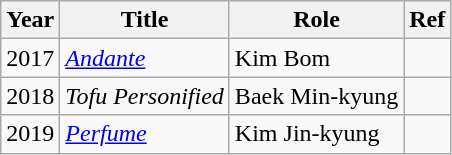<table class="wikitable">
<tr>
<th>Year</th>
<th>Title</th>
<th>Role</th>
<th>Ref</th>
</tr>
<tr>
<td>2017</td>
<td><a href='#'><em>Andante</em></a></td>
<td>Kim Bom</td>
<td></td>
</tr>
<tr>
<td>2018</td>
<td><em>Tofu Personified</em></td>
<td>Baek Min-kyung</td>
<td></td>
</tr>
<tr>
<td>2019</td>
<td><a href='#'><em>Perfume</em></a></td>
<td>Kim Jin-kyung</td>
<td></td>
</tr>
</table>
